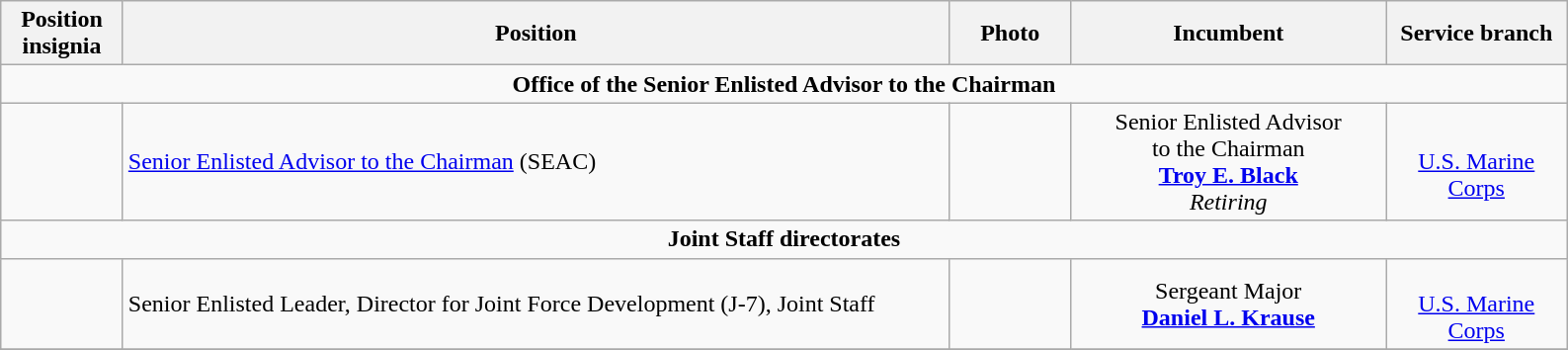<table class="wikitable">
<tr>
<th width="75" style="text-align:center">Position insignia</th>
<th width="550" style="text-align:center">Position</th>
<th width="75" style="text-align:center">Photo</th>
<th width="205" style="text-align:center">Incumbent</th>
<th width="115" style="text-align:center">Service branch</th>
</tr>
<tr>
<td colspan="5" style="text-align:center"><strong>Office of the Senior Enlisted Advisor to the Chairman</strong></td>
</tr>
<tr>
<td></td>
<td><a href='#'>Senior Enlisted Advisor to the Chairman</a> (SEAC)</td>
<td></td>
<td style="text-align:center">Senior Enlisted Advisor<br>to the Chairman<br><strong><a href='#'>Troy E. Black</a></strong><br><em>Retiring</em></td>
<td style="text-align:center"><br><a href='#'>U.S. Marine Corps</a></td>
</tr>
<tr>
<td colspan="5" style="text-align:center"><strong>Joint Staff directorates</strong></td>
</tr>
<tr>
<td></td>
<td>Senior Enlisted Leader, Director for Joint Force Development (J-7), Joint Staff</td>
<td></td>
<td style="text-align:center">Sergeant Major<br><strong><a href='#'>Daniel L. Krause</a></strong></td>
<td style="text-align:center"><br><a href='#'>U.S. Marine Corps</a></td>
</tr>
<tr>
</tr>
</table>
